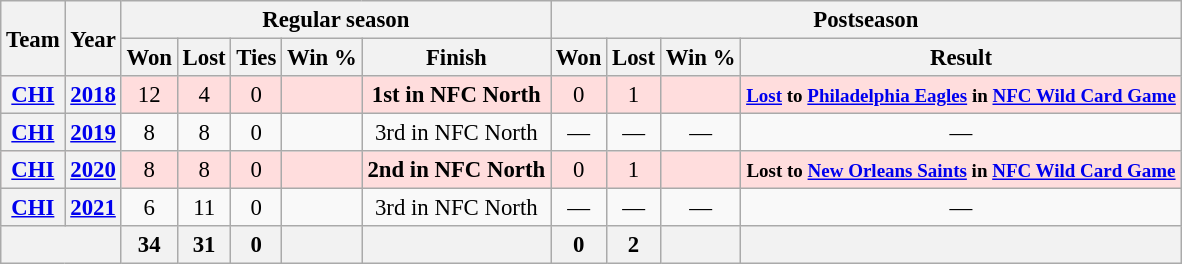<table class="wikitable" style="font-size: 95%; text-align:center;">
<tr>
<th rowspan="2">Team</th>
<th rowspan="2">Year</th>
<th colspan="5">Regular season</th>
<th colspan="4">Postseason</th>
</tr>
<tr>
<th>Won</th>
<th>Lost</th>
<th>Ties</th>
<th>Win %</th>
<th>Finish</th>
<th>Won</th>
<th>Lost</th>
<th>Win %</th>
<th>Result</th>
</tr>
<tr style="background:#fdd;">
<th><a href='#'>CHI</a></th>
<th><a href='#'>2018</a></th>
<td>12</td>
<td>4</td>
<td>0</td>
<td></td>
<td><strong>1st in NFC North</strong></td>
<td>0</td>
<td>1</td>
<td></td>
<td><small><strong><a href='#'>Lost</a> to <a href='#'>Philadelphia Eagles</a> in <a href='#'>NFC Wild Card Game</a></strong></small></td>
</tr>
<tr>
<th><a href='#'>CHI</a></th>
<th><a href='#'>2019</a></th>
<td>8</td>
<td>8</td>
<td>0</td>
<td></td>
<td>3rd in NFC North</td>
<td>—</td>
<td>—</td>
<td>—</td>
<td>—</td>
</tr>
<tr style="background:#fdd;">
<th><a href='#'>CHI</a></th>
<th><a href='#'>2020</a></th>
<td>8</td>
<td>8</td>
<td>0</td>
<td></td>
<td><strong>2nd in NFC North</strong></td>
<td>0</td>
<td>1</td>
<td></td>
<td><small><strong>Lost to <a href='#'>New Orleans Saints</a> in <a href='#'>NFC Wild Card Game</a></strong> </small></td>
</tr>
<tr>
<th><a href='#'>CHI</a></th>
<th><a href='#'>2021</a></th>
<td>6</td>
<td>11</td>
<td>0</td>
<td></td>
<td>3rd in NFC North</td>
<td>—</td>
<td>—</td>
<td>—</td>
<td>—</td>
</tr>
<tr>
<th colspan="2"></th>
<th>34</th>
<th>31</th>
<th>0</th>
<th></th>
<th></th>
<th>0</th>
<th>2</th>
<th></th>
<th></th>
</tr>
</table>
